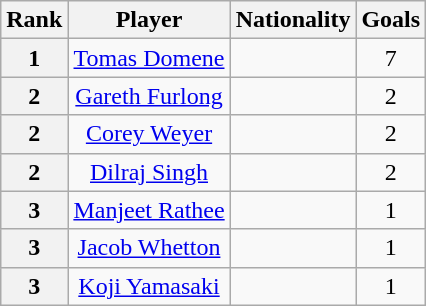<table class="wikitable sortable" style="text-align:center">
<tr>
<th>Rank</th>
<th>Player</th>
<th>Nationality</th>
<th>Goals</th>
</tr>
<tr>
<th>1</th>
<td><a href='#'>Tomas Domene</a></td>
<td></td>
<td>7</td>
</tr>
<tr>
<th>2</th>
<td><a href='#'>Gareth Furlong</a></td>
<td></td>
<td>2</td>
</tr>
<tr>
<th>2</th>
<td><a href='#'>Corey Weyer</a></td>
<td></td>
<td>2</td>
</tr>
<tr>
<th>2</th>
<td><a href='#'>Dilraj Singh</a></td>
<td></td>
<td>2</td>
</tr>
<tr>
<th>3</th>
<td><a href='#'>Manjeet Rathee</a></td>
<td></td>
<td>1</td>
</tr>
<tr>
<th>3</th>
<td><a href='#'>Jacob Whetton</a></td>
<td></td>
<td>1</td>
</tr>
<tr>
<th>3</th>
<td><a href='#'>Koji Yamasaki</a></td>
<td></td>
<td>1</td>
</tr>
</table>
